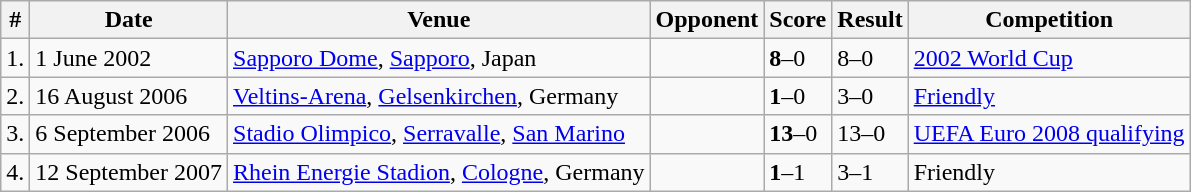<table class="wikitable sortable" align=center>
<tr>
<th>#</th>
<th>Date</th>
<th>Venue</th>
<th>Opponent</th>
<th>Score</th>
<th>Result</th>
<th>Competition</th>
</tr>
<tr>
<td>1.</td>
<td>1 June 2002</td>
<td><a href='#'>Sapporo Dome</a>, <a href='#'>Sapporo</a>, Japan</td>
<td></td>
<td><strong>8</strong>–0</td>
<td>8–0</td>
<td><a href='#'>2002 World Cup</a></td>
</tr>
<tr>
<td>2.</td>
<td>16 August 2006</td>
<td><a href='#'>Veltins-Arena</a>, <a href='#'>Gelsenkirchen</a>, Germany</td>
<td></td>
<td><strong>1</strong>–0</td>
<td>3–0</td>
<td><a href='#'>Friendly</a></td>
</tr>
<tr>
<td>3.</td>
<td>6 September 2006</td>
<td><a href='#'>Stadio Olimpico</a>, <a href='#'>Serravalle</a>, <a href='#'>San Marino</a></td>
<td></td>
<td><strong>13</strong>–0</td>
<td>13–0</td>
<td><a href='#'>UEFA Euro 2008 qualifying</a></td>
</tr>
<tr>
<td>4.</td>
<td>12 September 2007</td>
<td><a href='#'>Rhein Energie Stadion</a>, <a href='#'>Cologne</a>, Germany</td>
<td></td>
<td><strong>1</strong>–1</td>
<td>3–1</td>
<td>Friendly</td>
</tr>
</table>
